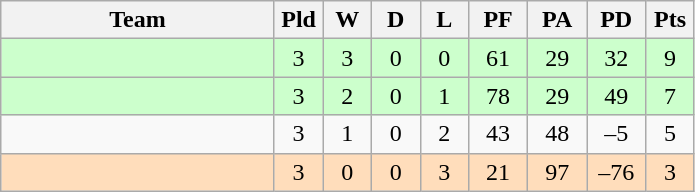<table class="wikitable" style="text-align:center;">
<tr>
<th width=175>Team</th>
<th width=25 abbr="Played">Pld</th>
<th width=25 abbr="Won">W</th>
<th width=25 abbr="Drawn">D</th>
<th width=25 abbr="Lost">L</th>
<th width=32 abbr="Points for">PF</th>
<th width=32 abbr="Points against">PA</th>
<th width=32 abbr="Points difference">PD</th>
<th width=25 abbr="Points">Pts</th>
</tr>
<tr bgcolor="#ccffcc">
<td align=left></td>
<td>3</td>
<td>3</td>
<td>0</td>
<td>0</td>
<td>61</td>
<td>29</td>
<td>32</td>
<td>9</td>
</tr>
<tr bgcolor="#ccffcc">
<td align=left></td>
<td>3</td>
<td>2</td>
<td>0</td>
<td>1</td>
<td>78</td>
<td>29</td>
<td>49</td>
<td>7</td>
</tr>
<tr>
<td align=left></td>
<td>3</td>
<td>1</td>
<td>0</td>
<td>2</td>
<td>43</td>
<td>48</td>
<td>–5</td>
<td>5</td>
</tr>
<tr bgcolor="#ffddbb">
<td align=left></td>
<td>3</td>
<td>0</td>
<td>0</td>
<td>3</td>
<td>21</td>
<td>97</td>
<td>–76</td>
<td>3</td>
</tr>
</table>
